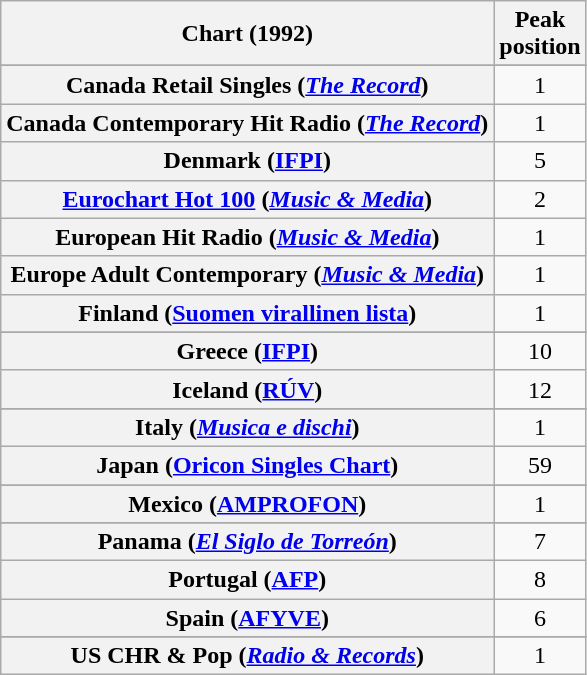<table class="wikitable sortable plainrowheaders" style="text-align:center">
<tr>
<th scope="col">Chart (1992)</th>
<th scope="col">Peak<br>position</th>
</tr>
<tr>
</tr>
<tr>
</tr>
<tr>
</tr>
<tr>
</tr>
<tr>
</tr>
<tr>
<th scope="row">Canada Retail Singles (<em><a href='#'>The Record</a></em>)</th>
<td>1</td>
</tr>
<tr>
<th scope="row">Canada Contemporary Hit Radio (<em><a href='#'>The Record</a></em>)</th>
<td>1</td>
</tr>
<tr>
<th scope="row">Denmark (<a href='#'>IFPI</a>)</th>
<td>5</td>
</tr>
<tr>
<th scope="row"><a href='#'>Eurochart Hot 100</a> (<em><a href='#'>Music & Media</a></em>)</th>
<td>2</td>
</tr>
<tr>
<th scope="row">European Hit Radio (<em><a href='#'>Music & Media</a></em>)</th>
<td>1</td>
</tr>
<tr>
<th scope="row">Europe Adult Contemporary (<em><a href='#'>Music & Media</a></em>)</th>
<td>1</td>
</tr>
<tr>
<th scope="row">Finland (<a href='#'>Suomen virallinen lista</a>)</th>
<td>1</td>
</tr>
<tr>
</tr>
<tr>
</tr>
<tr>
<th scope="row">Greece (<a href='#'>IFPI</a>)</th>
<td>10</td>
</tr>
<tr>
<th scope="row">Iceland (<a href='#'>RÚV</a>)</th>
<td align="center">12</td>
</tr>
<tr>
</tr>
<tr>
<th scope="row">Italy (<em><a href='#'>Musica e dischi</a></em>)</th>
<td>1</td>
</tr>
<tr>
<th scope="row">Japan (<a href='#'>Oricon Singles Chart</a>)</th>
<td>59</td>
</tr>
<tr>
</tr>
<tr>
</tr>
<tr>
<th scope="row">Mexico (<a href='#'>AMPROFON</a>)</th>
<td>1</td>
</tr>
<tr>
</tr>
<tr>
</tr>
<tr>
<th scope="row">Panama (<em><a href='#'>El Siglo de Torreón</a></em>)</th>
<td>7</td>
</tr>
<tr>
<th scope="row">Portugal (<a href='#'>AFP</a>)</th>
<td>8</td>
</tr>
<tr>
<th scope="row">Spain (<a href='#'>AFYVE</a>)</th>
<td>6</td>
</tr>
<tr>
</tr>
<tr>
</tr>
<tr>
</tr>
<tr>
</tr>
<tr>
</tr>
<tr>
<th scope="row">US CHR & Pop (<em><a href='#'>Radio & Records</a></em>)</th>
<td>1</td>
</tr>
</table>
